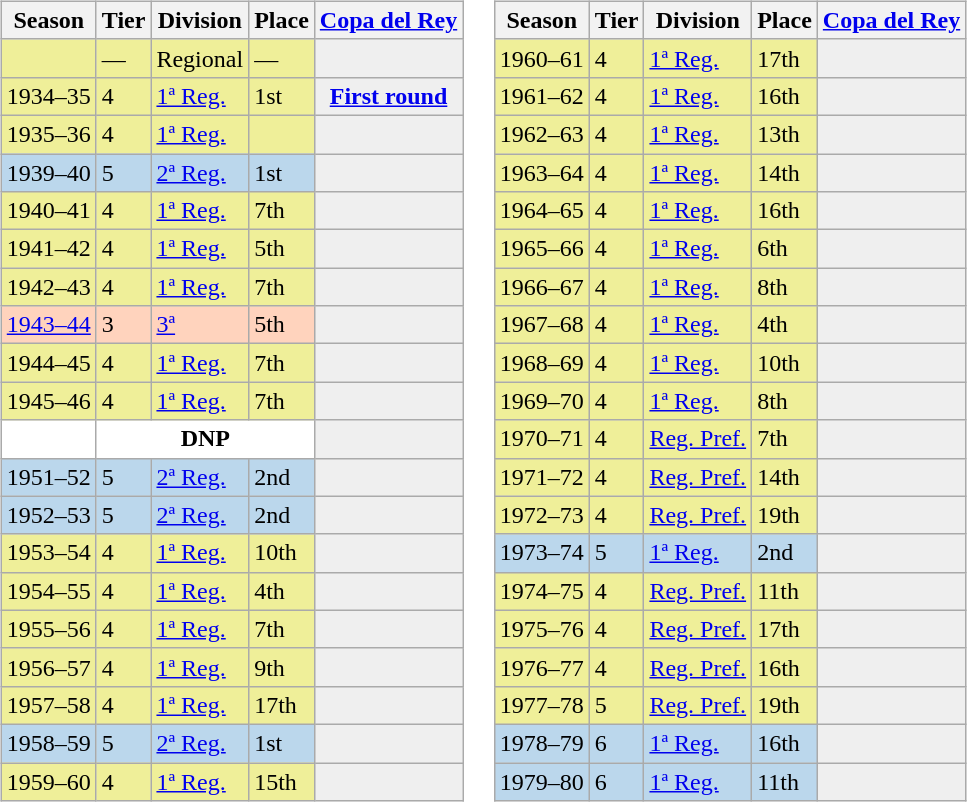<table>
<tr>
<td valign="top" width=0%><br><table class="wikitable">
<tr style="background:#f0f6fa;">
<th>Season</th>
<th>Tier</th>
<th>Division</th>
<th>Place</th>
<th><a href='#'>Copa del Rey</a></th>
</tr>
<tr>
<td style="background:#EFEF99;"></td>
<td style="background:#EFEF99;">—</td>
<td style="background:#EFEF99;">Regional</td>
<td style="background:#EFEF99;">—</td>
<td style="background:#efefef;"></td>
</tr>
<tr>
<td style="background:#EFEF99;">1934–35</td>
<td style="background:#EFEF99;">4</td>
<td style="background:#EFEF99;"><a href='#'>1ª Reg.</a></td>
<td style="background:#EFEF99;">1st</td>
<th style="background:#efefef;"><a href='#'>First round</a></th>
</tr>
<tr>
<td style="background:#EFEF99;">1935–36</td>
<td style="background:#EFEF99;">4</td>
<td style="background:#EFEF99;"><a href='#'>1ª Reg.</a></td>
<td style="background:#EFEF99;"></td>
<td style="background:#efefef;"></td>
</tr>
<tr>
<td style="background:#BBD7EC;">1939–40</td>
<td style="background:#BBD7EC;">5</td>
<td style="background:#BBD7EC;"><a href='#'>2ª Reg.</a></td>
<td style="background:#BBD7EC;">1st</td>
<td style="background:#efefef;"></td>
</tr>
<tr>
<td style="background:#EFEF99;">1940–41</td>
<td style="background:#EFEF99;">4</td>
<td style="background:#EFEF99;"><a href='#'>1ª Reg.</a></td>
<td style="background:#EFEF99;">7th</td>
<td style="background:#efefef;"></td>
</tr>
<tr>
<td style="background:#EFEF99;">1941–42</td>
<td style="background:#EFEF99;">4</td>
<td style="background:#EFEF99;"><a href='#'>1ª Reg.</a></td>
<td style="background:#EFEF99;">5th</td>
<td style="background:#efefef;"></td>
</tr>
<tr>
<td style="background:#EFEF99;">1942–43</td>
<td style="background:#EFEF99;">4</td>
<td style="background:#EFEF99;"><a href='#'>1ª Reg.</a></td>
<td style="background:#EFEF99;">7th</td>
<td style="background:#efefef;"></td>
</tr>
<tr>
<td style="background:#FFD3BD;"><a href='#'>1943–44</a></td>
<td style="background:#FFD3BD;">3</td>
<td style="background:#FFD3BD;"><a href='#'>3ª</a></td>
<td style="background:#FFD3BD;">5th</td>
<td style="background:#efefef;"></td>
</tr>
<tr>
<td style="background:#EFEF99;">1944–45</td>
<td style="background:#EFEF99;">4</td>
<td style="background:#EFEF99;"><a href='#'>1ª Reg.</a></td>
<td style="background:#EFEF99;">7th</td>
<td style="background:#efefef;"></td>
</tr>
<tr>
<td style="background:#EFEF99;">1945–46</td>
<td style="background:#EFEF99;">4</td>
<td style="background:#EFEF99;"><a href='#'>1ª Reg.</a></td>
<td style="background:#EFEF99;">7th</td>
<td style="background:#efefef;"></td>
</tr>
<tr>
<td style="background:#FFFFFF;"></td>
<th style="background:#FFFFFF;" colspan="3">DNP</th>
<td style="background:#efefef;"></td>
</tr>
<tr>
<td style="background:#BBD7EC;">1951–52</td>
<td style="background:#BBD7EC;">5</td>
<td style="background:#BBD7EC;"><a href='#'>2ª Reg.</a></td>
<td style="background:#BBD7EC;">2nd</td>
<td style="background:#efefef;"></td>
</tr>
<tr>
<td style="background:#BBD7EC;">1952–53</td>
<td style="background:#BBD7EC;">5</td>
<td style="background:#BBD7EC;"><a href='#'>2ª Reg.</a></td>
<td style="background:#BBD7EC;">2nd</td>
<td style="background:#efefef;"></td>
</tr>
<tr>
<td style="background:#EFEF99;">1953–54</td>
<td style="background:#EFEF99;">4</td>
<td style="background:#EFEF99;"><a href='#'>1ª Reg.</a></td>
<td style="background:#EFEF99;">10th</td>
<td style="background:#efefef;"></td>
</tr>
<tr>
<td style="background:#EFEF99;">1954–55</td>
<td style="background:#EFEF99;">4</td>
<td style="background:#EFEF99;"><a href='#'>1ª Reg.</a></td>
<td style="background:#EFEF99;">4th</td>
<td style="background:#efefef;"></td>
</tr>
<tr>
<td style="background:#EFEF99;">1955–56</td>
<td style="background:#EFEF99;">4</td>
<td style="background:#EFEF99;"><a href='#'>1ª Reg.</a></td>
<td style="background:#EFEF99;">7th</td>
<td style="background:#efefef;"></td>
</tr>
<tr>
<td style="background:#EFEF99;">1956–57</td>
<td style="background:#EFEF99;">4</td>
<td style="background:#EFEF99;"><a href='#'>1ª Reg.</a></td>
<td style="background:#EFEF99;">9th</td>
<td style="background:#efefef;"></td>
</tr>
<tr>
<td style="background:#EFEF99;">1957–58</td>
<td style="background:#EFEF99;">4</td>
<td style="background:#EFEF99;"><a href='#'>1ª Reg.</a></td>
<td style="background:#EFEF99;">17th</td>
<td style="background:#efefef;"></td>
</tr>
<tr>
<td style="background:#BBD7EC;">1958–59</td>
<td style="background:#BBD7EC;">5</td>
<td style="background:#BBD7EC;"><a href='#'>2ª Reg.</a></td>
<td style="background:#BBD7EC;">1st</td>
<td style="background:#efefef;"></td>
</tr>
<tr>
<td style="background:#EFEF99;">1959–60</td>
<td style="background:#EFEF99;">4</td>
<td style="background:#EFEF99;"><a href='#'>1ª Reg.</a></td>
<td style="background:#EFEF99;">15th</td>
<td style="background:#efefef;"></td>
</tr>
</table>
</td>
<td valign="top" width=0%><br><table class="wikitable">
<tr style="background:#f0f6fa;">
<th>Season</th>
<th>Tier</th>
<th>Division</th>
<th>Place</th>
<th><a href='#'>Copa del Rey</a></th>
</tr>
<tr>
<td style="background:#EFEF99;">1960–61</td>
<td style="background:#EFEF99;">4</td>
<td style="background:#EFEF99;"><a href='#'>1ª Reg.</a></td>
<td style="background:#EFEF99;">17th</td>
<td style="background:#efefef;"></td>
</tr>
<tr>
<td style="background:#EFEF99;">1961–62</td>
<td style="background:#EFEF99;">4</td>
<td style="background:#EFEF99;"><a href='#'>1ª Reg.</a></td>
<td style="background:#EFEF99;">16th</td>
<td style="background:#efefef;"></td>
</tr>
<tr>
<td style="background:#EFEF99;">1962–63</td>
<td style="background:#EFEF99;">4</td>
<td style="background:#EFEF99;"><a href='#'>1ª Reg.</a></td>
<td style="background:#EFEF99;">13th</td>
<td style="background:#efefef;"></td>
</tr>
<tr>
<td style="background:#EFEF99;">1963–64</td>
<td style="background:#EFEF99;">4</td>
<td style="background:#EFEF99;"><a href='#'>1ª Reg.</a></td>
<td style="background:#EFEF99;">14th</td>
<td style="background:#efefef;"></td>
</tr>
<tr>
<td style="background:#EFEF99;">1964–65</td>
<td style="background:#EFEF99;">4</td>
<td style="background:#EFEF99;"><a href='#'>1ª Reg.</a></td>
<td style="background:#EFEF99;">16th</td>
<td style="background:#efefef;"></td>
</tr>
<tr>
<td style="background:#EFEF99;">1965–66</td>
<td style="background:#EFEF99;">4</td>
<td style="background:#EFEF99;"><a href='#'>1ª Reg.</a></td>
<td style="background:#EFEF99;">6th</td>
<td style="background:#efefef;"></td>
</tr>
<tr>
<td style="background:#EFEF99;">1966–67</td>
<td style="background:#EFEF99;">4</td>
<td style="background:#EFEF99;"><a href='#'>1ª Reg.</a></td>
<td style="background:#EFEF99;">8th</td>
<td style="background:#efefef;"></td>
</tr>
<tr>
<td style="background:#EFEF99;">1967–68</td>
<td style="background:#EFEF99;">4</td>
<td style="background:#EFEF99;"><a href='#'>1ª Reg.</a></td>
<td style="background:#EFEF99;">4th</td>
<td style="background:#efefef;"></td>
</tr>
<tr>
<td style="background:#EFEF99;">1968–69</td>
<td style="background:#EFEF99;">4</td>
<td style="background:#EFEF99;"><a href='#'>1ª Reg.</a></td>
<td style="background:#EFEF99;">10th</td>
<td style="background:#efefef;"></td>
</tr>
<tr>
<td style="background:#EFEF99;">1969–70</td>
<td style="background:#EFEF99;">4</td>
<td style="background:#EFEF99;"><a href='#'>1ª Reg.</a></td>
<td style="background:#EFEF99;">8th</td>
<td style="background:#efefef;"></td>
</tr>
<tr>
<td style="background:#EFEF99;">1970–71</td>
<td style="background:#EFEF99;">4</td>
<td style="background:#EFEF99;"><a href='#'>Reg. Pref.</a></td>
<td style="background:#EFEF99;">7th</td>
<td style="background:#efefef;"></td>
</tr>
<tr>
<td style="background:#EFEF99;">1971–72</td>
<td style="background:#EFEF99;">4</td>
<td style="background:#EFEF99;"><a href='#'>Reg. Pref.</a></td>
<td style="background:#EFEF99;">14th</td>
<td style="background:#efefef;"></td>
</tr>
<tr>
<td style="background:#EFEF99;">1972–73</td>
<td style="background:#EFEF99;">4</td>
<td style="background:#EFEF99;"><a href='#'>Reg. Pref.</a></td>
<td style="background:#EFEF99;">19th</td>
<td style="background:#efefef;"></td>
</tr>
<tr>
<td style="background:#BBD7EC;">1973–74</td>
<td style="background:#BBD7EC;">5</td>
<td style="background:#BBD7EC;"><a href='#'>1ª Reg.</a></td>
<td style="background:#BBD7EC;">2nd</td>
<td style="background:#efefef;"></td>
</tr>
<tr>
<td style="background:#EFEF99;">1974–75</td>
<td style="background:#EFEF99;">4</td>
<td style="background:#EFEF99;"><a href='#'>Reg. Pref.</a></td>
<td style="background:#EFEF99;">11th</td>
<td style="background:#efefef;"></td>
</tr>
<tr>
<td style="background:#EFEF99;">1975–76</td>
<td style="background:#EFEF99;">4</td>
<td style="background:#EFEF99;"><a href='#'>Reg. Pref.</a></td>
<td style="background:#EFEF99;">17th</td>
<td style="background:#efefef;"></td>
</tr>
<tr>
<td style="background:#EFEF99;">1976–77</td>
<td style="background:#EFEF99;">4</td>
<td style="background:#EFEF99;"><a href='#'>Reg. Pref.</a></td>
<td style="background:#EFEF99;">16th</td>
<td style="background:#efefef;"></td>
</tr>
<tr>
<td style="background:#EFEF99;">1977–78</td>
<td style="background:#EFEF99;">5</td>
<td style="background:#EFEF99;"><a href='#'>Reg. Pref.</a></td>
<td style="background:#EFEF99;">19th</td>
<td style="background:#efefef;"></td>
</tr>
<tr>
<td style="background:#BBD7EC;">1978–79</td>
<td style="background:#BBD7EC;">6</td>
<td style="background:#BBD7EC;"><a href='#'>1ª Reg.</a></td>
<td style="background:#BBD7EC;">16th</td>
<td style="background:#efefef;"></td>
</tr>
<tr>
<td style="background:#BBD7EC;">1979–80</td>
<td style="background:#BBD7EC;">6</td>
<td style="background:#BBD7EC;"><a href='#'>1ª Reg.</a></td>
<td style="background:#BBD7EC;">11th</td>
<td style="background:#efefef;"></td>
</tr>
</table>
</td>
</tr>
</table>
